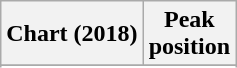<table class="wikitable sortable plainrowheaders" style="text-align:center">
<tr>
<th scope="col">Chart (2018)</th>
<th scope="col">Peak<br> position</th>
</tr>
<tr>
</tr>
<tr>
</tr>
<tr>
</tr>
<tr>
</tr>
<tr>
</tr>
<tr>
</tr>
<tr>
</tr>
<tr>
</tr>
<tr>
</tr>
<tr>
</tr>
<tr>
</tr>
<tr>
</tr>
</table>
